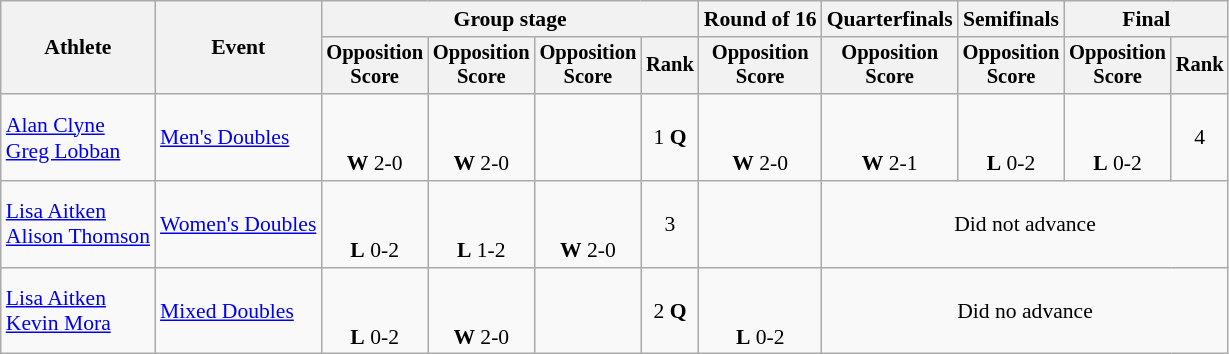<table class=wikitable style="font-size:90%">
<tr>
<th rowspan=2>Athlete</th>
<th rowspan=2>Event</th>
<th colspan=4>Group stage</th>
<th>Round of 16</th>
<th>Quarterfinals</th>
<th>Semifinals</th>
<th colspan=2>Final</th>
</tr>
<tr style="font-size:95%">
<th>Opposition<br>Score</th>
<th>Opposition<br>Score</th>
<th>Opposition<br>Score</th>
<th>Rank</th>
<th>Opposition<br>Score</th>
<th>Opposition<br>Score</th>
<th>Opposition<br>Score</th>
<th>Opposition<br>Score</th>
<th>Rank</th>
</tr>
<tr align=center>
<td align=left><a href='#'>Alan Clyne</a><br><a href='#'>Greg Lobban</a></td>
<td align=left><a href='#'>Men's Doubles</a></td>
<td><br><br> <strong>W</strong> 2-0</td>
<td><br><br> <strong>W</strong> 2-0</td>
<td></td>
<td>1 <strong>Q</strong></td>
<td><br><br> <strong>W</strong> 2-0</td>
<td><br><br> <strong>W</strong> 2-1</td>
<td><br><br> <strong>L</strong> 0-2</td>
<td><br><br> <strong>L</strong> 0-2</td>
<td>4</td>
</tr>
<tr align=center>
<td align=left><a href='#'>Lisa Aitken</a><br><a href='#'>Alison Thomson</a></td>
<td align=left><a href='#'>Women's Doubles</a></td>
<td><br><br> <strong>L</strong> 0-2</td>
<td><br><br> <strong>L</strong> 1-2</td>
<td><br><br> <strong>W</strong> 2-0</td>
<td>3</td>
<td></td>
<td Colspan=4>Did not advance</td>
</tr>
<tr align=center>
<td align=left><a href='#'>Lisa Aitken</a><br><a href='#'>Kevin Mora</a></td>
<td align=left><a href='#'>Mixed Doubles</a></td>
<td><br><br> <strong>L</strong> 0-2</td>
<td><br><br> <strong>W</strong> 2-0</td>
<td></td>
<td>2 <strong>Q</strong></td>
<td><br><br> <strong>L</strong> 0-2</td>
<td Colspan=4>Did no advance</td>
</tr>
</table>
